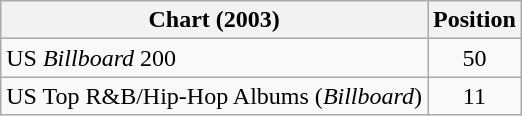<table class="wikitable sortable">
<tr>
<th>Chart (2003)</th>
<th>Position</th>
</tr>
<tr>
<td>US <em>Billboard</em> 200</td>
<td style="text-align:center;">50</td>
</tr>
<tr>
<td>US Top R&B/Hip-Hop Albums (<em>Billboard</em>)</td>
<td style="text-align:center;">11</td>
</tr>
</table>
